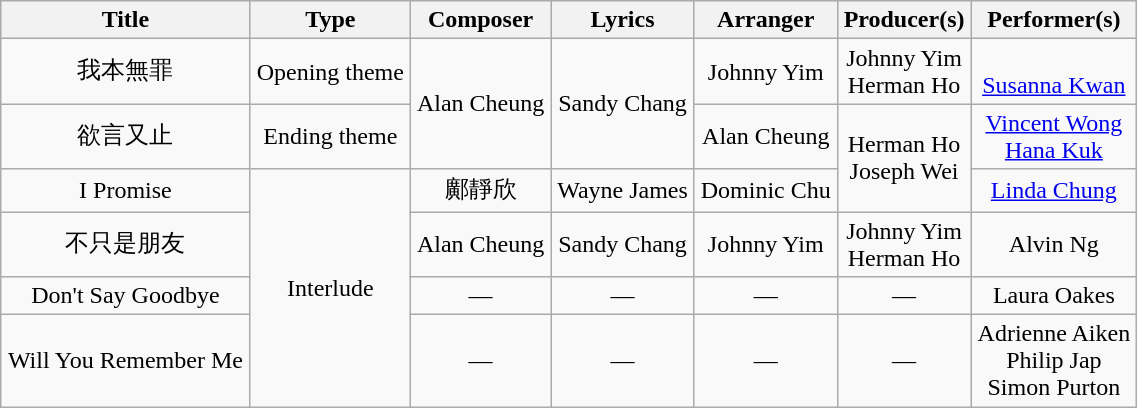<table class="wikitable" style="text-align:center; width:60%;">
<tr>
<th>Title</th>
<th>Type</th>
<th>Composer</th>
<th>Lyrics</th>
<th>Arranger</th>
<th>Producer(s)</th>
<th>Performer(s)</th>
</tr>
<tr>
<td>我本無罪</td>
<td>Opening theme</td>
<td rowspan="2">Alan Cheung</td>
<td rowspan="2">Sandy Chang</td>
<td>Johnny Yim</td>
<td>Johnny Yim <br> Herman Ho</td>
<td><br><a href='#'>Susanna Kwan</a></td>
</tr>
<tr>
<td>欲言又止</td>
<td>Ending theme</td>
<td>Alan Cheung</td>
<td rowspan="2">Herman Ho <br> Joseph Wei</td>
<td><a href='#'>Vincent Wong</a> <br> <a href='#'>Hana Kuk</a></td>
</tr>
<tr>
<td>I Promise</td>
<td rowspan="4">Interlude</td>
<td>鄺靜欣</td>
<td>Wayne James</td>
<td>Dominic Chu</td>
<td><a href='#'>Linda Chung</a></td>
</tr>
<tr>
<td>不只是朋友</td>
<td>Alan Cheung</td>
<td>Sandy Chang</td>
<td>Johnny Yim</td>
<td>Johnny Yim <br> Herman Ho</td>
<td>Alvin Ng</td>
</tr>
<tr>
<td>Don't Say Goodbye</td>
<td>—</td>
<td>—</td>
<td>—</td>
<td>—</td>
<td>Laura Oakes</td>
</tr>
<tr>
<td>Will You Remember Me</td>
<td>—</td>
<td>—</td>
<td>—</td>
<td>—</td>
<td>Adrienne Aiken <br> Philip Jap <br> Simon Purton</td>
</tr>
</table>
